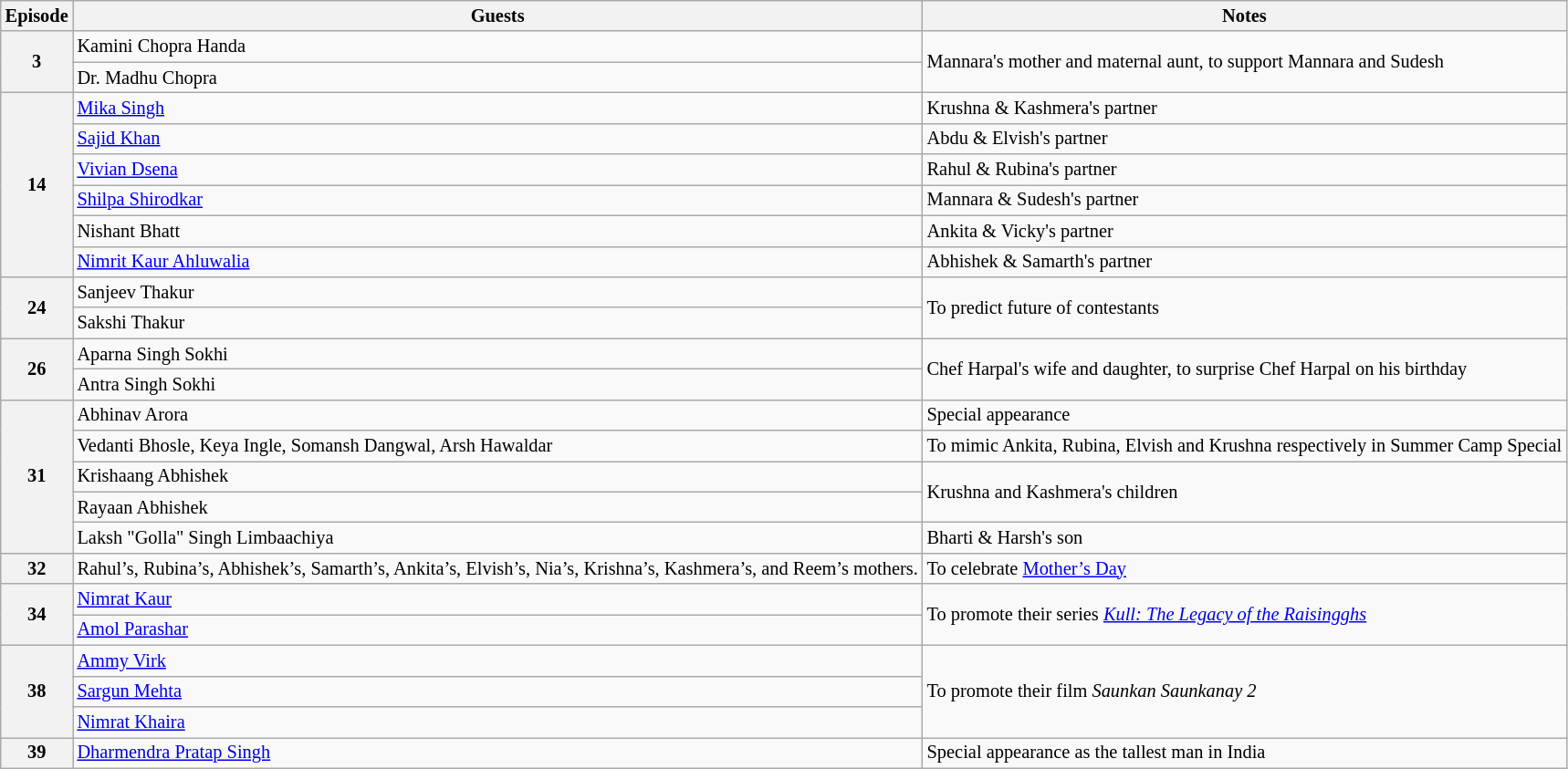<table class="wikitable" style=font-size:85%;>
<tr>
<th>Episode</th>
<th>Guests</th>
<th>Notes</th>
</tr>
<tr>
<th rowspan="2">3</th>
<td>Kamini Chopra Handa</td>
<td rowspan="2">Mannara's mother and maternal aunt, to support Mannara and Sudesh</td>
</tr>
<tr>
<td>Dr. Madhu Chopra</td>
</tr>
<tr>
<th rowspan="6">14</th>
<td><a href='#'>Mika Singh</a></td>
<td>Krushna & Kashmera's partner</td>
</tr>
<tr>
<td><a href='#'>Sajid Khan</a></td>
<td>Abdu & Elvish's partner</td>
</tr>
<tr>
<td><a href='#'>Vivian Dsena</a></td>
<td>Rahul & Rubina's partner</td>
</tr>
<tr>
<td><a href='#'>Shilpa Shirodkar</a></td>
<td>Mannara & Sudesh's partner</td>
</tr>
<tr>
<td>Nishant Bhatt</td>
<td>Ankita & Vicky's partner</td>
</tr>
<tr>
<td><a href='#'>Nimrit Kaur Ahluwalia</a></td>
<td>Abhishek & Samarth's partner</td>
</tr>
<tr>
<th rowspan="2">24</th>
<td>Sanjeev Thakur</td>
<td rowspan="2">To predict future of contestants</td>
</tr>
<tr>
<td>Sakshi Thakur</td>
</tr>
<tr>
<th rowspan="2">26</th>
<td>Aparna Singh Sokhi</td>
<td rowspan="2">Chef Harpal's wife and daughter, to surprise Chef Harpal on his birthday</td>
</tr>
<tr>
<td>Antra Singh Sokhi</td>
</tr>
<tr>
<th rowspan="5">31</th>
<td>Abhinav Arora</td>
<td>Special appearance</td>
</tr>
<tr>
<td>Vedanti Bhosle, Keya Ingle, Somansh Dangwal, Arsh Hawaldar</td>
<td>To mimic Ankita, Rubina, Elvish and Krushna respectively in Summer Camp Special</td>
</tr>
<tr>
<td>Krishaang Abhishek</td>
<td rowspan="2">Krushna and Kashmera's children</td>
</tr>
<tr>
<td>Rayaan Abhishek</td>
</tr>
<tr>
<td>Laksh "Golla" Singh Limbaachiya</td>
<td>Bharti & Harsh's son</td>
</tr>
<tr>
<th>32</th>
<td>Rahul’s, Rubina’s, Abhishek’s, Samarth’s, Ankita’s, Elvish’s, Nia’s, Krishna’s, Kashmera’s, and Reem’s mothers.</td>
<td>To celebrate <a href='#'>Mother’s Day</a></td>
</tr>
<tr>
<th rowspan="2">34</th>
<td><a href='#'>Nimrat Kaur</a></td>
<td rowspan="2">To promote their series <em><a href='#'>Kull: The Legacy of the Raisingghs</a></em></td>
</tr>
<tr>
<td><a href='#'>Amol Parashar</a></td>
</tr>
<tr>
<th rowspan="3">38</th>
<td><a href='#'>Ammy Virk</a></td>
<td rowspan="3">To promote their film <em>Saunkan Saunkanay 2</em></td>
</tr>
<tr>
<td><a href='#'>Sargun Mehta</a></td>
</tr>
<tr>
<td><a href='#'>Nimrat Khaira</a></td>
</tr>
<tr>
<th>39</th>
<td><a href='#'>Dharmendra Pratap Singh</a></td>
<td>Special appearance as the tallest man in India</td>
</tr>
</table>
